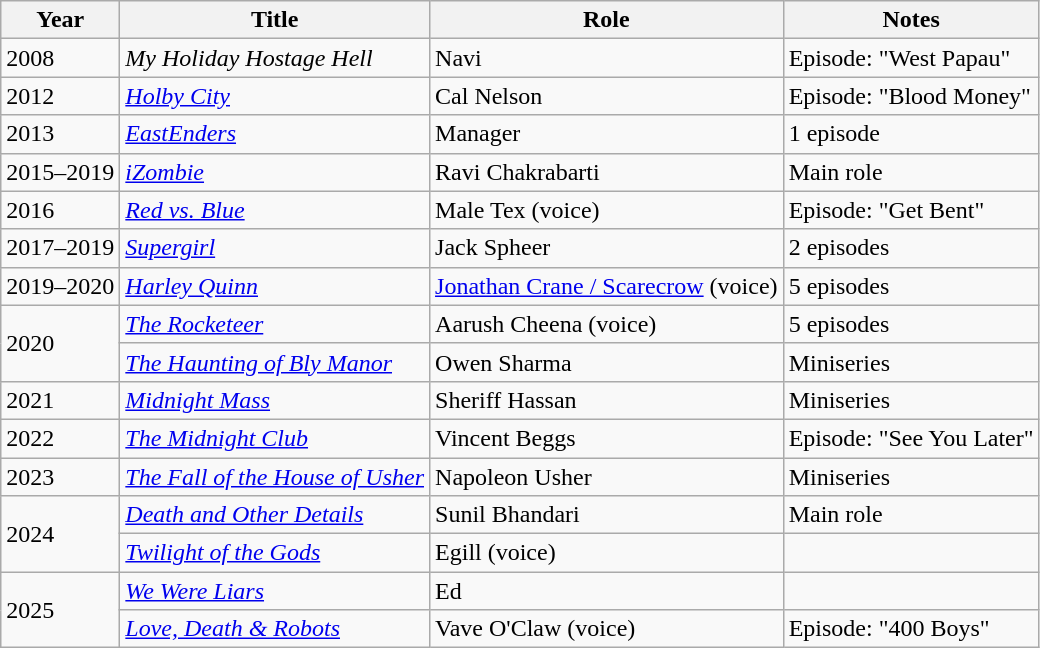<table class="wikitable sortable">
<tr>
<th>Year</th>
<th>Title</th>
<th>Role</th>
<th class="unsortable">Notes</th>
</tr>
<tr>
<td>2008</td>
<td><em>My Holiday Hostage Hell</em></td>
<td>Navi</td>
<td>Episode: "West Papau"</td>
</tr>
<tr>
<td>2012</td>
<td><em><a href='#'>Holby City</a></em></td>
<td>Cal Nelson</td>
<td>Episode: "Blood Money"</td>
</tr>
<tr>
<td>2013</td>
<td><em><a href='#'>EastEnders</a></em></td>
<td>Manager</td>
<td>1 episode</td>
</tr>
<tr>
<td>2015–2019</td>
<td><em><a href='#'>iZombie</a></em></td>
<td>Ravi Chakrabarti</td>
<td>Main role</td>
</tr>
<tr>
<td>2016</td>
<td><em><a href='#'>Red vs. Blue</a></em></td>
<td>Male Tex (voice)</td>
<td>Episode: "Get Bent"</td>
</tr>
<tr>
<td>2017–2019</td>
<td><em><a href='#'>Supergirl</a></em></td>
<td>Jack Spheer</td>
<td>2 episodes</td>
</tr>
<tr>
<td>2019–2020</td>
<td><em><a href='#'>Harley Quinn</a></em></td>
<td><a href='#'>Jonathan Crane / Scarecrow</a> (voice)</td>
<td>5 episodes</td>
</tr>
<tr>
<td rowspan="2">2020</td>
<td data-sort-value="Rocketeer, The"><em><a href='#'>The Rocketeer</a></em></td>
<td>Aarush Cheena (voice)</td>
<td>5 episodes</td>
</tr>
<tr>
<td data-sort-value="Haunting of Bly Manor, The"><em><a href='#'>The Haunting of Bly Manor</a></em></td>
<td>Owen Sharma</td>
<td>Miniseries</td>
</tr>
<tr>
<td>2021</td>
<td><em><a href='#'>Midnight Mass</a></em></td>
<td>Sheriff Hassan</td>
<td>Miniseries</td>
</tr>
<tr>
<td>2022</td>
<td data-sort-value="Midnight Club, The"><em><a href='#'>The Midnight Club</a></em></td>
<td>Vincent Beggs</td>
<td>Episode: "See You Later"</td>
</tr>
<tr>
<td>2023</td>
<td data-sort-value="Fall of the House of Usher, The"><em><a href='#'>The Fall of the House of Usher</a></em></td>
<td>Napoleon Usher</td>
<td>Miniseries</td>
</tr>
<tr>
<td rowspan="2">2024</td>
<td><em><a href='#'>Death and Other Details</a></em></td>
<td>Sunil Bhandari</td>
<td>Main role</td>
</tr>
<tr>
<td><em><a href='#'>Twilight of the Gods</a></em></td>
<td>Egill (voice)</td>
<td></td>
</tr>
<tr>
<td rowspan="2">2025</td>
<td><em><a href='#'>We Were Liars</a></em></td>
<td>Ed</td>
<td></td>
</tr>
<tr>
<td><em><a href='#'>Love, Death & Robots</a></em></td>
<td>Vave O'Claw (voice)</td>
<td>Episode: "400 Boys"</td>
</tr>
</table>
